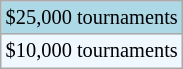<table class="wikitable" style="font-size:85%;">
<tr bgcolor="lightblue">
<td>$25,000 tournaments</td>
</tr>
<tr bgcolor="#f0f8ff">
<td>$10,000 tournaments</td>
</tr>
</table>
